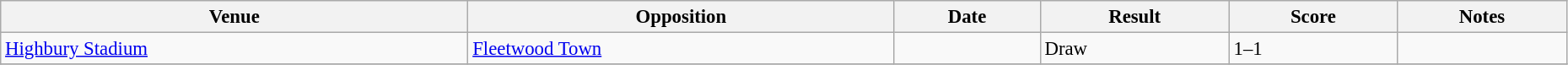<table width=98% class="wikitable sortable" style="text-align:center; font-size:95%; text-align:left">
<tr>
<th>Venue</th>
<th>Opposition</th>
<th>Date</th>
<th>Result</th>
<th>Score</th>
<th>Notes</th>
</tr>
<tr>
<td><a href='#'>Highbury Stadium</a></td>
<td><a href='#'>Fleetwood Town</a></td>
<td></td>
<td>Draw</td>
<td>1–1</td>
<td></td>
</tr>
<tr>
</tr>
</table>
